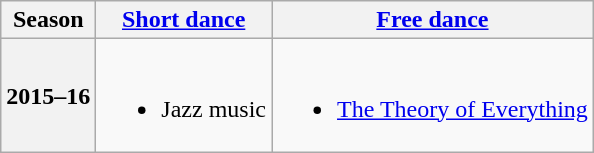<table class="wikitable" style="text-align:center">
<tr>
<th>Season</th>
<th><a href='#'>Short dance</a></th>
<th><a href='#'>Free dance</a></th>
</tr>
<tr>
<th>2015–16 <br> </th>
<td><br><ul><li>Jazz music <br></li></ul></td>
<td><br><ul><li><a href='#'>The Theory of Everything</a> <br></li></ul></td>
</tr>
</table>
